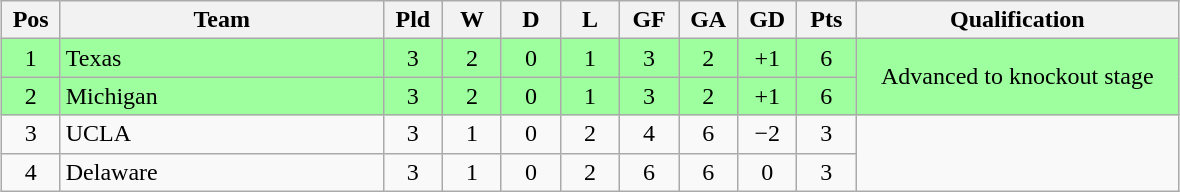<table class="wikitable" style="text-align:center; margin: 1em auto">
<tr>
<th style="width:2em">Pos</th>
<th style="width:13em">Team</th>
<th style="width:2em">Pld</th>
<th style="width:2em">W</th>
<th style="width:2em">D</th>
<th style="width:2em">L</th>
<th style="width:2em">GF</th>
<th style="width:2em">GA</th>
<th style="width:2em">GD</th>
<th style="width:2em">Pts</th>
<th style="width:13em">Qualification</th>
</tr>
<tr bgcolor="#9eff9e">
<td>1</td>
<td style="text-align:left">Texas</td>
<td>3</td>
<td>2</td>
<td>0</td>
<td>1</td>
<td>3</td>
<td>2</td>
<td>+1</td>
<td>6</td>
<td rowspan="2">Advanced to knockout stage</td>
</tr>
<tr bgcolor="#9eff9e">
<td>2</td>
<td style="text-align:left">Michigan</td>
<td>3</td>
<td>2</td>
<td>0</td>
<td>1</td>
<td>3</td>
<td>2</td>
<td>+1</td>
<td>6</td>
</tr>
<tr>
<td>3</td>
<td style="text-align:left">UCLA</td>
<td>3</td>
<td>1</td>
<td>0</td>
<td>2</td>
<td>4</td>
<td>6</td>
<td>−2</td>
<td>3</td>
<td rowspan="2"></td>
</tr>
<tr>
<td>4</td>
<td style="text-align:left">Delaware</td>
<td>3</td>
<td>1</td>
<td>0</td>
<td>2</td>
<td>6</td>
<td>6</td>
<td>0</td>
<td>3</td>
</tr>
</table>
